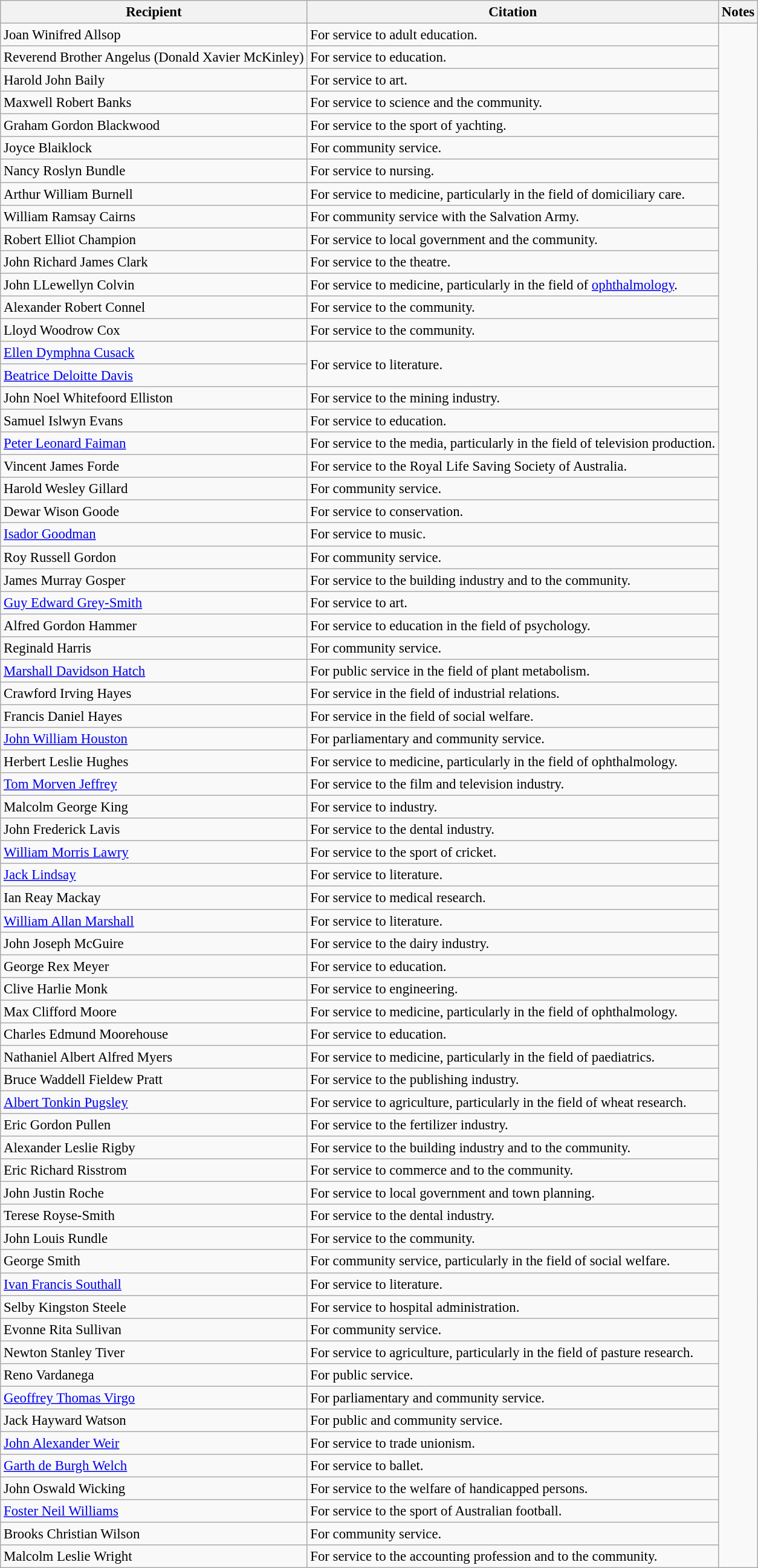<table class="wikitable" style="font-size:95%;">
<tr>
<th>Recipient</th>
<th>Citation</th>
<th>Notes</th>
</tr>
<tr>
<td> Joan Winifred Allsop</td>
<td>For service to adult education.</td>
<td rowspan=68></td>
</tr>
<tr>
<td>Reverend Brother Angelus (Donald Xavier McKinley)</td>
<td>For service to education.</td>
</tr>
<tr>
<td>Harold John Baily</td>
<td>For service to art.</td>
</tr>
<tr>
<td> Maxwell Robert Banks</td>
<td>For service to science and the community.</td>
</tr>
<tr>
<td>Graham Gordon Blackwood</td>
<td>For service to the sport of yachting.</td>
</tr>
<tr>
<td>Joyce Blaiklock</td>
<td>For community service.</td>
</tr>
<tr>
<td>Nancy Roslyn Bundle</td>
<td>For service to nursing.</td>
</tr>
<tr>
<td> Arthur William Burnell</td>
<td>For service to medicine, particularly in the field of domiciliary care.</td>
</tr>
<tr>
<td> William Ramsay Cairns</td>
<td>For community service with the Salvation Army.</td>
</tr>
<tr>
<td>Robert Elliot Champion</td>
<td>For service to local government and the community.</td>
</tr>
<tr>
<td>John Richard James Clark</td>
<td>For service to the theatre.</td>
</tr>
<tr>
<td> John LLewellyn Colvin</td>
<td>For service to medicine, particularly in the field of <a href='#'>ophthalmology</a>.</td>
</tr>
<tr>
<td>Alexander Robert Connel</td>
<td>For service to the community.</td>
</tr>
<tr>
<td> Lloyd Woodrow Cox</td>
<td>For service to the community.</td>
</tr>
<tr>
<td><a href='#'>Ellen Dymphna Cusack</a></td>
<td rowspan=2>For service to literature.</td>
</tr>
<tr>
<td><a href='#'>Beatrice Deloitte Davis</a></td>
</tr>
<tr>
<td>John Noel Whitefoord Elliston</td>
<td>For service to the mining industry.</td>
</tr>
<tr>
<td> Samuel Islwyn Evans</td>
<td>For service to education.</td>
</tr>
<tr>
<td><a href='#'>Peter Leonard Faiman</a></td>
<td>For service to the media, particularly in the field of television production.</td>
</tr>
<tr>
<td>Vincent James Forde</td>
<td>For service to the Royal Life Saving Society of Australia.</td>
</tr>
<tr>
<td>Harold Wesley Gillard</td>
<td>For community service.</td>
</tr>
<tr>
<td>Dewar Wison Goode</td>
<td>For service to conservation.</td>
</tr>
<tr>
<td><a href='#'>Isador Goodman</a></td>
<td>For service to music.</td>
</tr>
<tr>
<td> Roy Russell Gordon </td>
<td>For community service.</td>
</tr>
<tr>
<td>James Murray Gosper </td>
<td>For service to the building industry and to the community.</td>
</tr>
<tr>
<td><a href='#'>Guy Edward Grey-Smith</a></td>
<td>For service to art.</td>
</tr>
<tr>
<td> Alfred Gordon Hammer</td>
<td>For service to education in the field of psychology.</td>
</tr>
<tr>
<td>Reginald Harris</td>
<td>For community service.</td>
</tr>
<tr>
<td> <a href='#'>Marshall Davidson Hatch</a></td>
<td>For public service in the field of plant metabolism.</td>
</tr>
<tr>
<td>Crawford Irving Hayes</td>
<td>For service in the field of industrial relations.</td>
</tr>
<tr>
<td>Francis Daniel Hayes</td>
<td>For service in the field of social welfare.</td>
</tr>
<tr>
<td><a href='#'>John William Houston</a></td>
<td>For parliamentary and community service.</td>
</tr>
<tr>
<td> Herbert Leslie Hughes</td>
<td>For service to medicine, particularly in the field of ophthalmology.</td>
</tr>
<tr>
<td><a href='#'>Tom Morven Jeffrey</a></td>
<td>For service to the film and television industry.</td>
</tr>
<tr>
<td>Malcolm George King</td>
<td>For service to industry.</td>
</tr>
<tr>
<td>John Frederick Lavis</td>
<td>For service to the dental industry.</td>
</tr>
<tr>
<td><a href='#'>William Morris Lawry</a></td>
<td>For service to the sport of cricket.</td>
</tr>
<tr>
<td><a href='#'>Jack Lindsay</a></td>
<td>For service to literature.</td>
</tr>
<tr>
<td> Ian Reay Mackay</td>
<td>For service to medical research.</td>
</tr>
<tr>
<td><a href='#'>William Allan Marshall</a> </td>
<td>For service to literature.</td>
</tr>
<tr>
<td>John Joseph McGuire</td>
<td>For service to the dairy industry.</td>
</tr>
<tr>
<td> George Rex Meyer</td>
<td>For service to education.</td>
</tr>
<tr>
<td>Clive Harlie Monk</td>
<td>For service to engineering.</td>
</tr>
<tr>
<td> Max Clifford Moore</td>
<td>For service to medicine, particularly in the field of ophthalmology.</td>
</tr>
<tr>
<td> Charles Edmund Moorehouse</td>
<td>For service to education.</td>
</tr>
<tr>
<td>Nathaniel Albert Alfred Myers</td>
<td>For service to medicine, particularly in the field of paediatrics.</td>
</tr>
<tr>
<td>Bruce Waddell Fieldew Pratt</td>
<td>For service to the publishing industry.</td>
</tr>
<tr>
<td> <a href='#'>Albert Tonkin Pugsley</a></td>
<td>For service to agriculture, particularly in the field of wheat research.</td>
</tr>
<tr>
<td>Eric Gordon Pullen</td>
<td>For service to the fertilizer industry.</td>
</tr>
<tr>
<td>Alexander Leslie Rigby </td>
<td>For service to the building industry and to the community.</td>
</tr>
<tr>
<td>Eric Richard Risstrom</td>
<td>For service to commerce and to the community.</td>
</tr>
<tr>
<td>John Justin Roche</td>
<td>For service to local government and town planning.</td>
</tr>
<tr>
<td> Terese Royse-Smith</td>
<td>For service to the dental industry.</td>
</tr>
<tr>
<td>John Louis Rundle</td>
<td>For service to the community.</td>
</tr>
<tr>
<td>George Smith</td>
<td>For community service, particularly in the field of social welfare.</td>
</tr>
<tr>
<td><a href='#'>Ivan Francis Southall</a> </td>
<td>For service to literature.</td>
</tr>
<tr>
<td>Selby Kingston Steele</td>
<td>For service to hospital administration.</td>
</tr>
<tr>
<td>Evonne Rita Sullivan</td>
<td>For community service.</td>
</tr>
<tr>
<td>Newton Stanley Tiver</td>
<td>For service to agriculture, particularly in the field of pasture research.</td>
</tr>
<tr>
<td> Reno Vardanega</td>
<td>For public service.</td>
</tr>
<tr>
<td> <a href='#'>Geoffrey Thomas Virgo</a></td>
<td>For parliamentary and community service.</td>
</tr>
<tr>
<td>Jack Hayward Watson </td>
<td>For public and community service.</td>
</tr>
<tr>
<td> <a href='#'>John Alexander Weir</a></td>
<td>For service to trade unionism.</td>
</tr>
<tr>
<td><a href='#'>Garth de Burgh Welch</a></td>
<td>For service to ballet.</td>
</tr>
<tr>
<td>John Oswald Wicking</td>
<td>For service to the welfare of handicapped persons.</td>
</tr>
<tr>
<td><a href='#'>Foster Neil Williams</a></td>
<td>For service to the sport of Australian football.</td>
</tr>
<tr>
<td>Brooks Christian Wilson</td>
<td>For community service.</td>
</tr>
<tr>
<td>Malcolm Leslie Wright</td>
<td>For service to the accounting profession and to the community.</td>
</tr>
</table>
